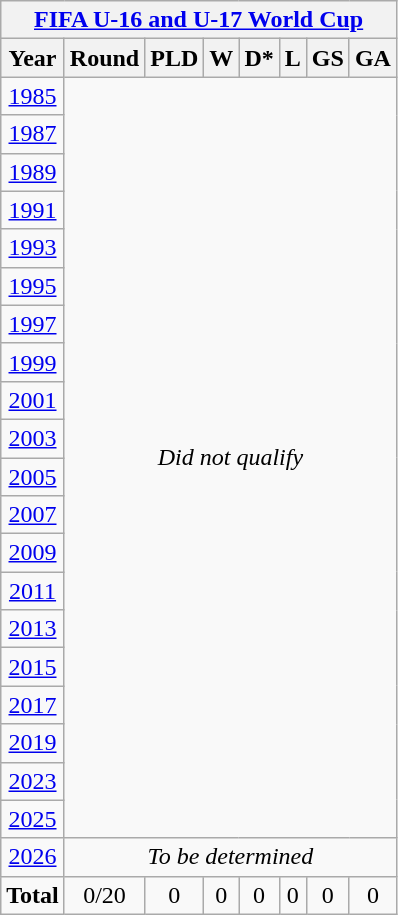<table class="wikitable" style="text-align: center;">
<tr>
<th colspan=8><a href='#'>FIFA U-16 and U-17 World Cup</a></th>
</tr>
<tr>
<th>Year</th>
<th>Round</th>
<th>PLD</th>
<th>W</th>
<th>D*</th>
<th>L</th>
<th>GS</th>
<th>GA</th>
</tr>
<tr>
<td> <a href='#'>1985</a></td>
<td colspan=7 rowspan=20><em>Did not qualify</em></td>
</tr>
<tr>
<td> <a href='#'>1987</a></td>
</tr>
<tr>
<td> <a href='#'>1989</a></td>
</tr>
<tr>
<td> <a href='#'>1991</a></td>
</tr>
<tr>
<td> <a href='#'>1993</a></td>
</tr>
<tr>
<td> <a href='#'>1995</a></td>
</tr>
<tr>
<td> <a href='#'>1997</a></td>
</tr>
<tr>
<td> <a href='#'>1999</a></td>
</tr>
<tr>
<td> <a href='#'>2001</a></td>
</tr>
<tr>
<td> <a href='#'>2003</a></td>
</tr>
<tr>
<td> <a href='#'>2005</a></td>
</tr>
<tr>
<td> <a href='#'>2007</a></td>
</tr>
<tr>
<td> <a href='#'>2009</a></td>
</tr>
<tr>
<td> <a href='#'>2011</a></td>
</tr>
<tr>
<td> <a href='#'>2013</a></td>
</tr>
<tr>
<td> <a href='#'>2015</a></td>
</tr>
<tr>
<td> <a href='#'>2017</a></td>
</tr>
<tr>
<td> <a href='#'>2019</a></td>
</tr>
<tr>
<td> <a href='#'>2023</a></td>
</tr>
<tr>
<td> <a href='#'>2025</a></td>
</tr>
<tr>
<td> <a href='#'>2026</a></td>
<td colspan=7><em>To be determined</em></td>
</tr>
<tr>
<td><strong>Total</strong></td>
<td>0/20</td>
<td>0</td>
<td>0</td>
<td>0</td>
<td>0</td>
<td>0</td>
<td>0</td>
</tr>
</table>
